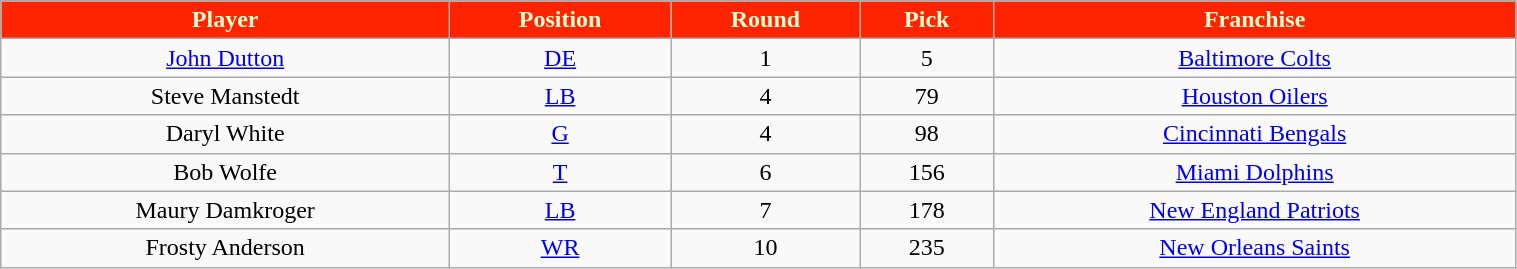<table class="wikitable" width="80%">
<tr align="center"  style="background:#FF2400;color:#FFFDD0;">
<td><strong>Player</strong></td>
<td><strong>Position</strong></td>
<td><strong>Round</strong></td>
<td><strong>Pick</strong></td>
<td><strong>Franchise</strong></td>
</tr>
<tr align="center" bgcolor="">
<td><a href='#'>John Dutton</a></td>
<td><a href='#'>DE</a></td>
<td>1</td>
<td>5</td>
<td><a href='#'>Baltimore Colts</a></td>
</tr>
<tr align="center" bgcolor="">
<td>Steve Manstedt</td>
<td><a href='#'>LB</a></td>
<td>4</td>
<td>79</td>
<td><a href='#'>Houston Oilers</a></td>
</tr>
<tr align="center" bgcolor="">
<td>Daryl White</td>
<td><a href='#'>G</a></td>
<td>4</td>
<td>98</td>
<td><a href='#'>Cincinnati Bengals</a></td>
</tr>
<tr align="center" bgcolor="">
<td>Bob Wolfe</td>
<td><a href='#'>T</a></td>
<td>6</td>
<td>156</td>
<td><a href='#'>Miami Dolphins</a></td>
</tr>
<tr align="center" bgcolor="">
<td>Maury Damkroger</td>
<td><a href='#'>LB</a></td>
<td>7</td>
<td>178</td>
<td><a href='#'>New England Patriots</a></td>
</tr>
<tr align="center" bgcolor="">
<td>Frosty Anderson</td>
<td><a href='#'>WR</a></td>
<td>10</td>
<td>235</td>
<td><a href='#'>New Orleans Saints</a></td>
</tr>
</table>
